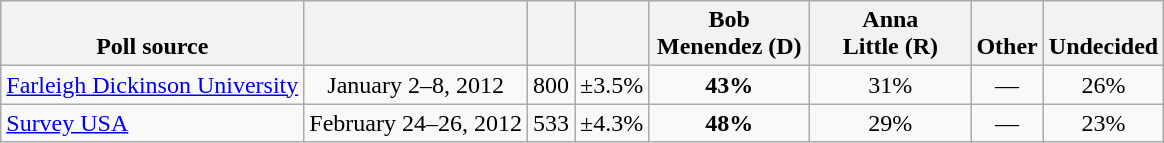<table class="wikitable" style="text-align:center">
<tr valign= bottom>
<th>Poll source</th>
<th></th>
<th></th>
<th></th>
<th style="width:100px;">Bob<br>Menendez (D)</th>
<th style="width:100px;">Anna<br>Little (R)</th>
<th>Other</th>
<th>Undecided</th>
</tr>
<tr>
<td align=left><a href='#'>Farleigh Dickinson University</a></td>
<td>January 2–8, 2012</td>
<td>800</td>
<td>±3.5%</td>
<td><strong>43%</strong></td>
<td>31%</td>
<td>—</td>
<td>26%</td>
</tr>
<tr>
<td align=left><a href='#'>Survey USA</a></td>
<td>February 24–26, 2012</td>
<td>533</td>
<td>±4.3%</td>
<td><strong>48%</strong></td>
<td>29%</td>
<td>—</td>
<td>23%</td>
</tr>
</table>
